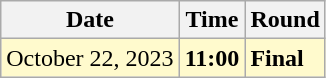<table class="wikitable">
<tr>
<th>Date</th>
<th>Time</th>
<th>Round</th>
</tr>
<tr style=background:lemonchiffon>
<td>October 22, 2023</td>
<td><strong>11:00</strong></td>
<td><strong>Final</strong></td>
</tr>
</table>
